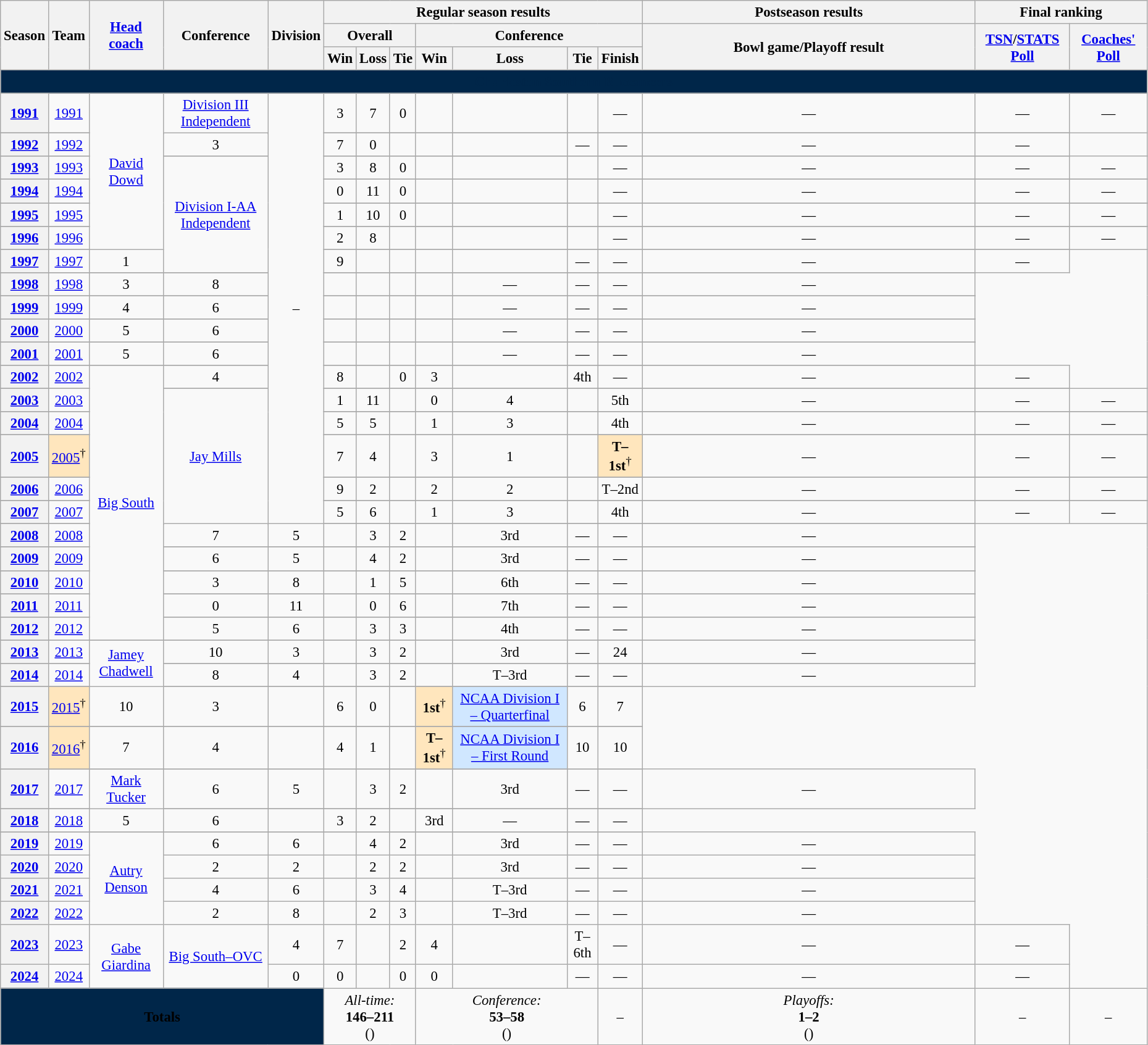<table class="wikitable" style="font-size: 95%; text-align:center;" width="98%">
<tr>
<th rowspan="3">Season</th>
<th rowspan="3">Team</th>
<th rowspan="3"><a href='#'>Head coach</a></th>
<th rowspan="3">Conference</th>
<th rowspan="3">Division</th>
<th colspan="7">Regular season results</th>
<th colspan="1" style="width:29%;">Postseason results</th>
<th colspan="2" style="width:15%;">Final ranking</th>
</tr>
<tr>
<th colspan="3">Overall</th>
<th colspan="4">Conference</th>
<th rowspan="2">Bowl game/Playoff result</th>
<th rowspan="2" colspan="1"><a href='#'>TSN</a>/<a href='#'>STATS Poll</a></th>
<th rowspan="2" colspan="1"><a href='#'>Coaches' Poll</a></th>
</tr>
<tr>
<th>Win</th>
<th>Loss</th>
<th>Tie</th>
<th>Win</th>
<th>Loss</th>
<th>Tie</th>
<th>Finish</th>
</tr>
<tr>
<td colspan="16" style="background:#002649;color:#002649"><span><strong>Charleston Southern Buccaneers</strong></span></td>
</tr>
<tr>
<th scope="row"><a href='#'>1991</a></th>
<td><a href='#'>1991</a></td>
<td rowspan="12"><a href='#'>David Dowd</a></td>
<td rowspan="2"><a href='#'>Division III Independent</a></td>
<td rowspan="34">–</td>
<td>3</td>
<td>7</td>
<td>0</td>
<td></td>
<td></td>
<td></td>
<td>—</td>
<td>—</td>
<td>—</td>
<td>—</td>
</tr>
<tr>
</tr>
<tr>
<th scope="row"><a href='#'>1992</a></th>
<td><a href='#'>1992</a></td>
<td>3</td>
<td>7</td>
<td>0</td>
<td></td>
<td></td>
<td></td>
<td>—</td>
<td>—</td>
<td>—</td>
<td>—</td>
</tr>
<tr>
</tr>
<tr>
<th scope="row"><a href='#'>1993</a></th>
<td><a href='#'>1993</a></td>
<td rowspan="9"><a href='#'>Division I-AA Independent</a></td>
<td>3</td>
<td>8</td>
<td>0</td>
<td></td>
<td></td>
<td></td>
<td>—</td>
<td>—</td>
<td>—</td>
<td>—</td>
</tr>
<tr>
</tr>
<tr>
<th scope="row"><a href='#'>1994</a></th>
<td><a href='#'>1994</a></td>
<td>0</td>
<td>11</td>
<td>0</td>
<td></td>
<td></td>
<td></td>
<td>—</td>
<td>—</td>
<td>—</td>
<td>—</td>
</tr>
<tr>
</tr>
<tr>
<th scope="row"><a href='#'>1995</a></th>
<td><a href='#'>1995</a></td>
<td>1</td>
<td>10</td>
<td>0</td>
<td></td>
<td></td>
<td></td>
<td>—</td>
<td>—</td>
<td>—</td>
<td>—</td>
</tr>
<tr>
</tr>
<tr>
<th scope="row"><a href='#'>1996</a></th>
<td><a href='#'>1996</a></td>
<td>2</td>
<td>8</td>
<td></td>
<td></td>
<td></td>
<td></td>
<td>—</td>
<td>—</td>
<td>—</td>
<td>—</td>
</tr>
<tr>
</tr>
<tr>
<th scope="row"><a href='#'>1997</a></th>
<td><a href='#'>1997</a></td>
<td>1</td>
<td>9</td>
<td></td>
<td></td>
<td></td>
<td></td>
<td>—</td>
<td>—</td>
<td>—</td>
<td>—</td>
</tr>
<tr>
</tr>
<tr>
<th scope="row"><a href='#'>1998</a></th>
<td><a href='#'>1998</a></td>
<td>3</td>
<td>8</td>
<td></td>
<td></td>
<td></td>
<td></td>
<td>—</td>
<td>—</td>
<td>—</td>
<td>—</td>
</tr>
<tr>
</tr>
<tr>
<th scope="row"><a href='#'>1999</a></th>
<td><a href='#'>1999</a></td>
<td>4</td>
<td>6</td>
<td></td>
<td></td>
<td></td>
<td></td>
<td>—</td>
<td>—</td>
<td>—</td>
<td>—</td>
</tr>
<tr>
</tr>
<tr>
<th scope="row"><a href='#'>2000</a></th>
<td><a href='#'>2000</a></td>
<td>5</td>
<td>6</td>
<td></td>
<td></td>
<td></td>
<td></td>
<td>—</td>
<td>—</td>
<td>—</td>
<td>—</td>
</tr>
<tr>
</tr>
<tr>
<th scope="row"><a href='#'>2001</a></th>
<td><a href='#'>2001</a></td>
<td>5</td>
<td>6</td>
<td></td>
<td></td>
<td></td>
<td></td>
<td>—</td>
<td>—</td>
<td>—</td>
<td>—</td>
</tr>
<tr>
</tr>
<tr>
<th scope="row"><a href='#'>2002</a></th>
<td><a href='#'>2002</a></td>
<td rowspan="21"><a href='#'>Big South</a></td>
<td>4</td>
<td>8</td>
<td></td>
<td>0</td>
<td>3</td>
<td></td>
<td>4th</td>
<td>—</td>
<td>—</td>
<td>—</td>
</tr>
<tr>
</tr>
<tr>
<th scope="row"><a href='#'>2003</a></th>
<td><a href='#'>2003</a></td>
<td rowspan="10"><a href='#'>Jay Mills</a></td>
<td>1</td>
<td>11</td>
<td></td>
<td>0</td>
<td>4</td>
<td></td>
<td>5th</td>
<td>—</td>
<td>—</td>
<td>—</td>
</tr>
<tr>
</tr>
<tr>
<th scope="row"><a href='#'>2004</a></th>
<td><a href='#'>2004</a></td>
<td>5</td>
<td>5</td>
<td></td>
<td>1</td>
<td>3</td>
<td></td>
<td>4th</td>
<td>—</td>
<td>—</td>
<td>—</td>
</tr>
<tr>
</tr>
<tr>
<th scope="row"><a href='#'>2005</a></th>
<td style="background:#ffe6bd;"><a href='#'>2005</a><sup>†</sup></td>
<td>7</td>
<td>4</td>
<td></td>
<td>3</td>
<td>1</td>
<td></td>
<td style="background:#ffe6bd;"><strong>T–1st</strong><sup>†</sup></td>
<td>—</td>
<td>—</td>
<td>—</td>
</tr>
<tr>
</tr>
<tr>
<th scope="row"><a href='#'>2006</a></th>
<td><a href='#'>2006</a></td>
<td>9</td>
<td>2</td>
<td></td>
<td>2</td>
<td>2</td>
<td></td>
<td>T–2nd</td>
<td>—</td>
<td>—</td>
<td>—</td>
</tr>
<tr>
</tr>
<tr>
<th scope="row"><a href='#'>2007</a></th>
<td><a href='#'>2007</a></td>
<td>5</td>
<td>6</td>
<td></td>
<td>1</td>
<td>3</td>
<td></td>
<td>4th</td>
<td>—</td>
<td>—</td>
<td>—</td>
</tr>
<tr>
</tr>
<tr>
<th scope="row"><a href='#'>2008</a></th>
<td><a href='#'>2008</a></td>
<td>7</td>
<td>5</td>
<td></td>
<td>3</td>
<td>2</td>
<td></td>
<td>3rd</td>
<td>—</td>
<td>—</td>
<td>—</td>
</tr>
<tr>
</tr>
<tr>
<th scope="row"><a href='#'>2009</a></th>
<td><a href='#'>2009</a></td>
<td>6</td>
<td>5</td>
<td></td>
<td>4</td>
<td>2</td>
<td></td>
<td>3rd</td>
<td>—</td>
<td>—</td>
<td>—</td>
</tr>
<tr>
</tr>
<tr>
<th scope="row"><a href='#'>2010</a></th>
<td><a href='#'>2010</a></td>
<td>3</td>
<td>8</td>
<td></td>
<td>1</td>
<td>5</td>
<td></td>
<td>6th</td>
<td>—</td>
<td>—</td>
<td>—</td>
</tr>
<tr>
</tr>
<tr>
<th scope="row"><a href='#'>2011</a></th>
<td><a href='#'>2011</a></td>
<td>0</td>
<td>11</td>
<td></td>
<td>0</td>
<td>6</td>
<td></td>
<td>7th</td>
<td>—</td>
<td>—</td>
<td>—</td>
</tr>
<tr>
</tr>
<tr>
<th scope="row"><a href='#'>2012</a></th>
<td><a href='#'>2012</a></td>
<td>5</td>
<td>6</td>
<td></td>
<td>3</td>
<td>3</td>
<td></td>
<td>4th</td>
<td>—</td>
<td>—</td>
<td>—</td>
</tr>
<tr>
</tr>
<tr>
<th scope="row"><a href='#'>2013</a></th>
<td><a href='#'>2013</a></td>
<td rowspan="4"><a href='#'>Jamey Chadwell</a></td>
<td>10</td>
<td>3</td>
<td></td>
<td>3</td>
<td>2</td>
<td></td>
<td>3rd</td>
<td>—</td>
<td>24</td>
<td>—</td>
</tr>
<tr>
</tr>
<tr>
<th scope="row"><a href='#'>2014</a></th>
<td><a href='#'>2014</a></td>
<td>8</td>
<td>4</td>
<td></td>
<td>3</td>
<td>2</td>
<td></td>
<td>T–3rd</td>
<td>—</td>
<td>—</td>
<td>—</td>
</tr>
<tr>
</tr>
<tr>
<th scope="row"><a href='#'>2015</a></th>
<td style="background:#ffe6bd;"><a href='#'>2015</a><sup>†</sup></td>
<td>10</td>
<td>3</td>
<td></td>
<td>6</td>
<td>0</td>
<td></td>
<td style="background:#ffe6bd;"><strong>1st</strong><sup>†</sup></td>
<td style="background:#d0e7ff;"><a href='#'>NCAA Division I – Quarterfinal</a></td>
<td>6</td>
<td>7</td>
</tr>
<tr>
</tr>
<tr>
<th scope="row"><a href='#'>2016</a></th>
<td style="background:#ffe6bd;"><a href='#'>2016</a><sup>†</sup></td>
<td>7</td>
<td>4</td>
<td></td>
<td>4</td>
<td>1</td>
<td></td>
<td style="background:#ffe6bd;"><strong>T–1st</strong><sup>†</sup></td>
<td style="background:#d0e7ff;"><a href='#'>NCAA Division I – First Round</a></td>
<td>10</td>
<td>10</td>
</tr>
<tr>
</tr>
<tr>
<th scope="row"><a href='#'>2017</a></th>
<td><a href='#'>2017</a></td>
<td rowspan="2"><a href='#'>Mark Tucker</a></td>
<td>6</td>
<td>5</td>
<td></td>
<td>3</td>
<td>2</td>
<td></td>
<td>3rd</td>
<td>—</td>
<td>—</td>
<td>—</td>
</tr>
<tr>
</tr>
<tr>
<th scope="row"><a href='#'>2018</a></th>
<td><a href='#'>2018</a></td>
<td>5</td>
<td>6</td>
<td></td>
<td>3</td>
<td>2</td>
<td></td>
<td>3rd</td>
<td>—</td>
<td>—</td>
<td>—</td>
</tr>
<tr>
</tr>
<tr>
<th scope="row"><a href='#'>2019</a></th>
<td><a href='#'>2019</a></td>
<td rowspan="4"><a href='#'>Autry Denson</a></td>
<td>6</td>
<td>6</td>
<td></td>
<td>4</td>
<td>2</td>
<td></td>
<td>3rd</td>
<td>—</td>
<td>—</td>
<td>—</td>
</tr>
<tr>
<th><a href='#'>2020</a></th>
<td><a href='#'>2020</a></td>
<td>2</td>
<td>2</td>
<td></td>
<td>2</td>
<td>2</td>
<td></td>
<td>3rd</td>
<td>—</td>
<td>—</td>
<td>—</td>
</tr>
<tr>
<th scope="row"><a href='#'>2021</a></th>
<td><a href='#'>2021</a></td>
<td>4</td>
<td>6</td>
<td></td>
<td>3</td>
<td>4</td>
<td></td>
<td>T–3rd</td>
<td>—</td>
<td>—</td>
<td>—</td>
</tr>
<tr>
<th scope="row"><a href='#'>2022</a></th>
<td><a href='#'>2022</a></td>
<td>2</td>
<td>8</td>
<td></td>
<td>2</td>
<td>3</td>
<td></td>
<td>T–3rd</td>
<td>—</td>
<td>—</td>
<td>—</td>
</tr>
<tr>
<th scope="row"><a href='#'>2023</a></th>
<td><a href='#'>2023</a></td>
<td rowspan="2"><a href='#'>Gabe Giardina</a></td>
<td rowspan="2"><a href='#'>Big South–OVC</a></td>
<td>4</td>
<td>7</td>
<td></td>
<td>2</td>
<td>4</td>
<td></td>
<td>T–6th</td>
<td>—</td>
<td>—</td>
<td>—</td>
</tr>
<tr>
<th scope="row"><a href='#'>2024</a></th>
<td><a href='#'>2024</a></td>
<td>0</td>
<td>0</td>
<td></td>
<td>0</td>
<td>0</td>
<td></td>
<td>—</td>
<td>—</td>
<td>—</td>
<td>—</td>
</tr>
<tr>
<td colspan="5" bgcolor="#002649"><span> <strong>Totals</strong></span></td>
<td colspan="3"><em>All-time:</em><br><strong>146–211</strong><br>()</td>
<td colspan="3"><em>Conference:</em><br><strong>53–58</strong><br>()</td>
<td>–</td>
<td><em>Playoffs:</em><br><strong>1–2</strong><br>()</td>
<td>–</td>
<td>–</td>
</tr>
</table>
